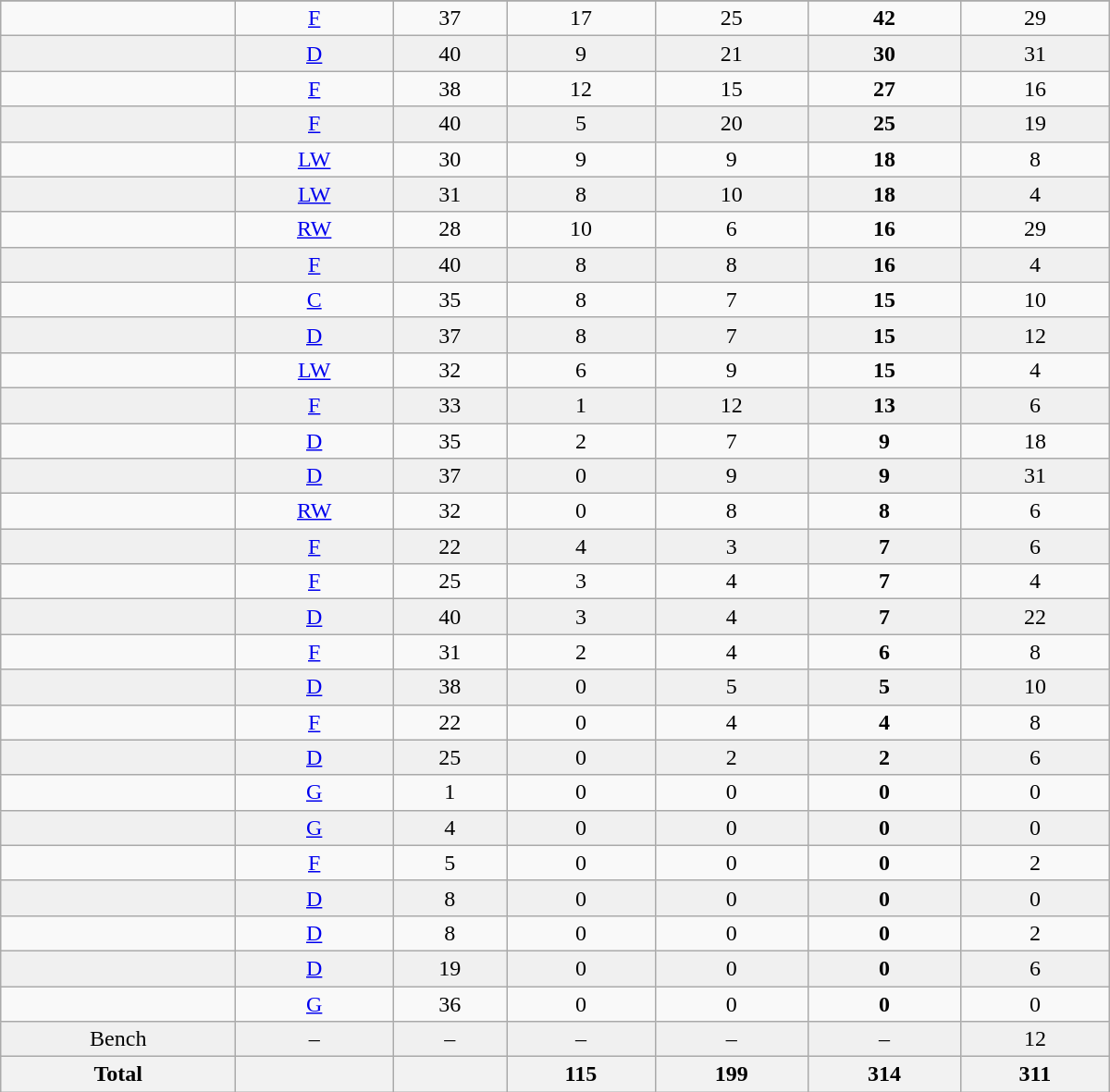<table class="wikitable sortable" width =800>
<tr align="center">
</tr>
<tr align="center" bgcolor="">
<td></td>
<td><a href='#'>F</a></td>
<td>37</td>
<td>17</td>
<td>25</td>
<td><strong>42</strong></td>
<td>29</td>
</tr>
<tr align="center" bgcolor="f0f0f0">
<td></td>
<td><a href='#'>D</a></td>
<td>40</td>
<td>9</td>
<td>21</td>
<td><strong>30</strong></td>
<td>31</td>
</tr>
<tr align="center" bgcolor="">
<td></td>
<td><a href='#'>F</a></td>
<td>38</td>
<td>12</td>
<td>15</td>
<td><strong>27</strong></td>
<td>16</td>
</tr>
<tr align="center" bgcolor="f0f0f0">
<td></td>
<td><a href='#'>F</a></td>
<td>40</td>
<td>5</td>
<td>20</td>
<td><strong>25</strong></td>
<td>19</td>
</tr>
<tr align="center" bgcolor="">
<td></td>
<td><a href='#'>LW</a></td>
<td>30</td>
<td>9</td>
<td>9</td>
<td><strong>18</strong></td>
<td>8</td>
</tr>
<tr align="center" bgcolor="f0f0f0">
<td></td>
<td><a href='#'>LW</a></td>
<td>31</td>
<td>8</td>
<td>10</td>
<td><strong>18</strong></td>
<td>4</td>
</tr>
<tr align="center" bgcolor="">
<td></td>
<td><a href='#'>RW</a></td>
<td>28</td>
<td>10</td>
<td>6</td>
<td><strong>16</strong></td>
<td>29</td>
</tr>
<tr align="center" bgcolor="f0f0f0">
<td></td>
<td><a href='#'>F</a></td>
<td>40</td>
<td>8</td>
<td>8</td>
<td><strong>16</strong></td>
<td>4</td>
</tr>
<tr align="center" bgcolor="">
<td></td>
<td><a href='#'>C</a></td>
<td>35</td>
<td>8</td>
<td>7</td>
<td><strong>15</strong></td>
<td>10</td>
</tr>
<tr align="center" bgcolor="f0f0f0">
<td></td>
<td><a href='#'>D</a></td>
<td>37</td>
<td>8</td>
<td>7</td>
<td><strong>15</strong></td>
<td>12</td>
</tr>
<tr align="center" bgcolor="">
<td></td>
<td><a href='#'>LW</a></td>
<td>32</td>
<td>6</td>
<td>9</td>
<td><strong>15</strong></td>
<td>4</td>
</tr>
<tr align="center" bgcolor="f0f0f0">
<td></td>
<td><a href='#'>F</a></td>
<td>33</td>
<td>1</td>
<td>12</td>
<td><strong>13</strong></td>
<td>6</td>
</tr>
<tr align="center" bgcolor="">
<td></td>
<td><a href='#'>D</a></td>
<td>35</td>
<td>2</td>
<td>7</td>
<td><strong>9</strong></td>
<td>18</td>
</tr>
<tr align="center" bgcolor="f0f0f0">
<td></td>
<td><a href='#'>D</a></td>
<td>37</td>
<td>0</td>
<td>9</td>
<td><strong>9</strong></td>
<td>31</td>
</tr>
<tr align="center" bgcolor="">
<td></td>
<td><a href='#'>RW</a></td>
<td>32</td>
<td>0</td>
<td>8</td>
<td><strong>8</strong></td>
<td>6</td>
</tr>
<tr align="center" bgcolor="f0f0f0">
<td></td>
<td><a href='#'>F</a></td>
<td>22</td>
<td>4</td>
<td>3</td>
<td><strong>7</strong></td>
<td>6</td>
</tr>
<tr align="center" bgcolor="">
<td></td>
<td><a href='#'>F</a></td>
<td>25</td>
<td>3</td>
<td>4</td>
<td><strong>7</strong></td>
<td>4</td>
</tr>
<tr align="center" bgcolor="f0f0f0">
<td></td>
<td><a href='#'>D</a></td>
<td>40</td>
<td>3</td>
<td>4</td>
<td><strong>7</strong></td>
<td>22</td>
</tr>
<tr align="center" bgcolor="">
<td></td>
<td><a href='#'>F</a></td>
<td>31</td>
<td>2</td>
<td>4</td>
<td><strong>6</strong></td>
<td>8</td>
</tr>
<tr align="center" bgcolor="f0f0f0">
<td></td>
<td><a href='#'>D</a></td>
<td>38</td>
<td>0</td>
<td>5</td>
<td><strong>5</strong></td>
<td>10</td>
</tr>
<tr align="center" bgcolor="">
<td></td>
<td><a href='#'>F</a></td>
<td>22</td>
<td>0</td>
<td>4</td>
<td><strong>4</strong></td>
<td>8</td>
</tr>
<tr align="center" bgcolor="f0f0f0">
<td></td>
<td><a href='#'>D</a></td>
<td>25</td>
<td>0</td>
<td>2</td>
<td><strong>2</strong></td>
<td>6</td>
</tr>
<tr align="center" bgcolor="">
<td></td>
<td><a href='#'>G</a></td>
<td>1</td>
<td>0</td>
<td>0</td>
<td><strong>0</strong></td>
<td>0</td>
</tr>
<tr align="center" bgcolor="f0f0f0">
<td></td>
<td><a href='#'>G</a></td>
<td>4</td>
<td>0</td>
<td>0</td>
<td><strong>0</strong></td>
<td>0</td>
</tr>
<tr align="center" bgcolor="">
<td></td>
<td><a href='#'>F</a></td>
<td>5</td>
<td>0</td>
<td>0</td>
<td><strong>0</strong></td>
<td>2</td>
</tr>
<tr align="center" bgcolor="f0f0f0">
<td></td>
<td><a href='#'>D</a></td>
<td>8</td>
<td>0</td>
<td>0</td>
<td><strong>0</strong></td>
<td>0</td>
</tr>
<tr align="center" bgcolor="">
<td></td>
<td><a href='#'>D</a></td>
<td>8</td>
<td>0</td>
<td>0</td>
<td><strong>0</strong></td>
<td>2</td>
</tr>
<tr align="center" bgcolor="f0f0f0">
<td></td>
<td><a href='#'>D</a></td>
<td>19</td>
<td>0</td>
<td>0</td>
<td><strong>0</strong></td>
<td>6</td>
</tr>
<tr align="center" bgcolor="">
<td></td>
<td><a href='#'>G</a></td>
<td>36</td>
<td>0</td>
<td>0</td>
<td><strong>0</strong></td>
<td>0</td>
</tr>
<tr align="center" bgcolor="f0f0f0">
<td>Bench</td>
<td>–</td>
<td>–</td>
<td>–</td>
<td>–</td>
<td>–</td>
<td>12</td>
</tr>
<tr>
<th>Total</th>
<th></th>
<th></th>
<th>115</th>
<th>199</th>
<th>314</th>
<th>311</th>
</tr>
</table>
